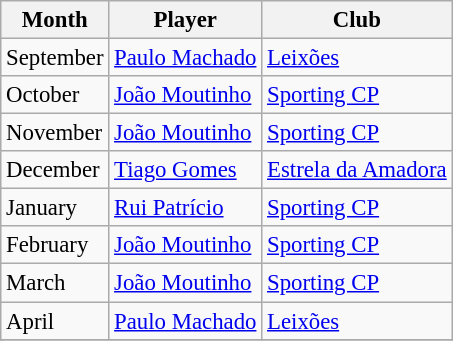<table class="wikitable" style="font-size:95%">
<tr>
<th>Month</th>
<th>Player</th>
<th>Club</th>
</tr>
<tr --->
<td>September</td>
<td> <a href='#'>Paulo Machado</a></td>
<td><a href='#'>Leixões</a></td>
</tr>
<tr>
<td>October</td>
<td> <a href='#'>João Moutinho</a></td>
<td><a href='#'>Sporting CP</a></td>
</tr>
<tr>
<td>November</td>
<td> <a href='#'>João Moutinho</a></td>
<td><a href='#'>Sporting CP</a></td>
</tr>
<tr>
<td>December</td>
<td> <a href='#'>Tiago Gomes</a></td>
<td><a href='#'>Estrela da Amadora</a></td>
</tr>
<tr>
<td>January</td>
<td> <a href='#'>Rui Patrício</a></td>
<td><a href='#'>Sporting CP</a></td>
</tr>
<tr>
<td>February</td>
<td> <a href='#'>João Moutinho</a></td>
<td><a href='#'>Sporting CP</a></td>
</tr>
<tr>
<td>March</td>
<td> <a href='#'>João Moutinho</a></td>
<td><a href='#'>Sporting CP</a></td>
</tr>
<tr>
<td>April</td>
<td> <a href='#'>Paulo Machado</a></td>
<td><a href='#'>Leixões</a></td>
</tr>
<tr>
</tr>
</table>
